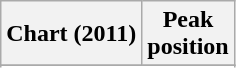<table class="wikitable sortable plainrowheaders">
<tr>
<th scope="col">Chart (2011)</th>
<th scope="col">Peak<br>position</th>
</tr>
<tr>
</tr>
<tr>
</tr>
<tr>
</tr>
<tr>
</tr>
<tr>
</tr>
</table>
